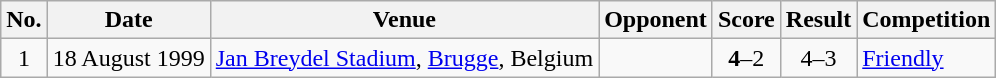<table class="wikitable sortable">
<tr>
<th scope=col>No.</th>
<th scope=col>Date</th>
<th scope=col>Venue</th>
<th scope=col>Opponent</th>
<th scope=col>Score</th>
<th scope=col>Result</th>
<th scope=col>Competition</th>
</tr>
<tr>
<td align=center>1</td>
<td>18 August 1999</td>
<td><a href='#'>Jan Breydel Stadium</a>, <a href='#'>Brugge</a>, Belgium</td>
<td></td>
<td align=center><strong>4</strong>–2</td>
<td align=center>4–3</td>
<td><a href='#'>Friendly</a></td>
</tr>
</table>
